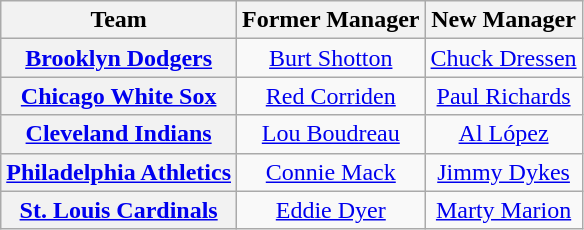<table class="wikitable plainrowheaders" style="text-align:center;">
<tr>
<th>Team</th>
<th>Former Manager</th>
<th>New Manager</th>
</tr>
<tr>
<th scope="row" style="text-align:center;"><a href='#'>Brooklyn Dodgers</a></th>
<td><a href='#'>Burt Shotton</a></td>
<td><a href='#'>Chuck Dressen</a></td>
</tr>
<tr>
<th scope="row" style="text-align:center;"><a href='#'>Chicago White Sox</a></th>
<td><a href='#'>Red Corriden</a></td>
<td><a href='#'>Paul Richards</a></td>
</tr>
<tr>
<th scope="row" style="text-align:center;"><a href='#'>Cleveland Indians</a></th>
<td><a href='#'>Lou Boudreau</a></td>
<td><a href='#'>Al López</a></td>
</tr>
<tr>
<th scope="row" style="text-align:center;"><a href='#'>Philadelphia Athletics</a></th>
<td><a href='#'>Connie Mack</a></td>
<td><a href='#'>Jimmy Dykes</a></td>
</tr>
<tr>
<th scope="row" style="text-align:center;"><a href='#'>St. Louis Cardinals</a></th>
<td><a href='#'>Eddie Dyer</a></td>
<td><a href='#'>Marty Marion</a></td>
</tr>
</table>
